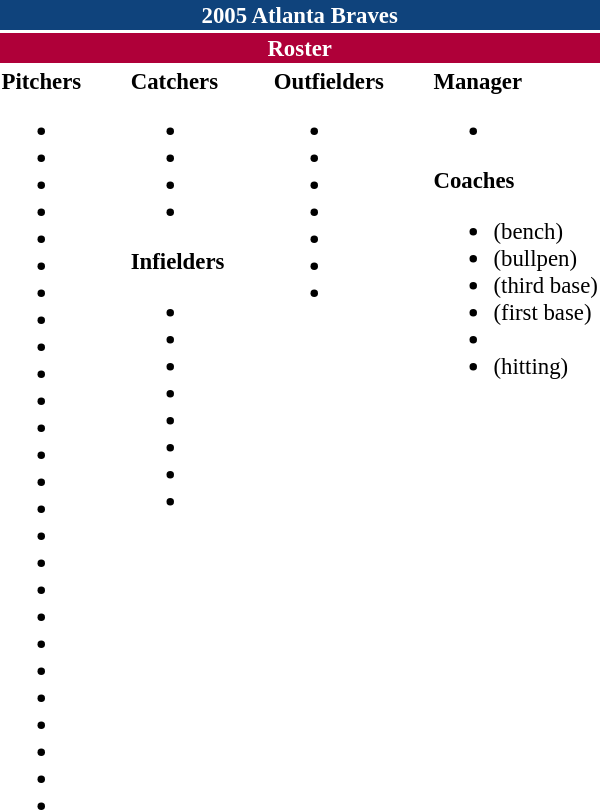<table class="toccolours" style="font-size: 95%;">
<tr>
<th colspan="10" style="background-color: #0f437c; color: #FFFFFF; text-align: center;">2005 Atlanta Braves</th>
</tr>
<tr>
<td colspan="10" style="background-color:#af0039; color: white; text-align: center;"><strong>Roster</strong></td>
</tr>
<tr>
<td valign="top"><strong>Pitchers</strong><br><ul><li></li><li></li><li></li><li></li><li></li><li></li><li></li><li></li><li></li><li></li><li></li><li></li><li></li><li></li><li></li><li></li><li></li><li></li><li></li><li></li><li></li><li></li><li></li><li></li><li></li><li></li></ul></td>
<td width="25px"></td>
<td valign="top"><strong>Catchers</strong><br><ul><li></li><li></li><li></li><li></li></ul><strong>Infielders</strong><ul><li></li><li></li><li></li><li></li><li></li><li></li><li></li><li></li></ul></td>
<td width="25px"></td>
<td valign="top"><strong>Outfielders</strong><br><ul><li></li><li></li><li></li><li></li><li></li><li></li><li></li></ul></td>
<td width="25px"></td>
<td valign="top"><strong>Manager</strong><br><ul><li></li></ul><strong>Coaches</strong><ul><li> (bench)</li><li> (bullpen)</li><li> (third base)</li><li> (first base)</li><li></li><li> (hitting)</li></ul></td>
</tr>
</table>
